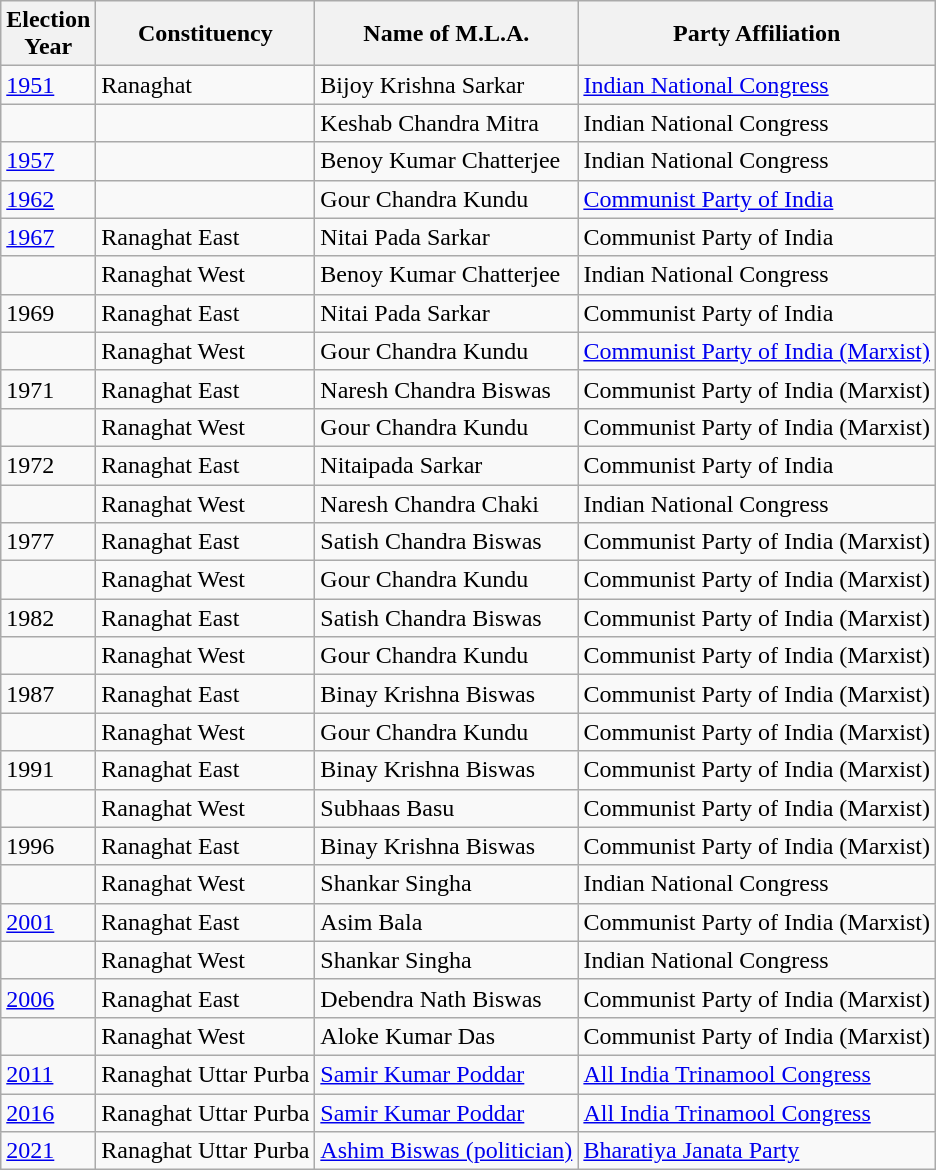<table class="wikitable sortable"ìÍĦĤĠčw>
<tr>
<th>Election<br> Year</th>
<th>Constituency</th>
<th>Name of M.L.A.</th>
<th>Party Affiliation</th>
</tr>
<tr>
<td><a href='#'>1951</a></td>
<td>Ranaghat</td>
<td>Bijoy Krishna Sarkar</td>
<td><a href='#'>Indian National Congress</a></td>
</tr>
<tr>
<td></td>
<td></td>
<td>Keshab Chandra Mitra</td>
<td>Indian National Congress</td>
</tr>
<tr>
<td><a href='#'>1957</a></td>
<td></td>
<td>Benoy Kumar Chatterjee</td>
<td>Indian National Congress</td>
</tr>
<tr>
<td><a href='#'>1962</a></td>
<td></td>
<td>Gour Chandra Kundu</td>
<td><a href='#'>Communist Party of India</a></td>
</tr>
<tr>
<td><a href='#'>1967</a></td>
<td>Ranaghat East</td>
<td>Nitai Pada Sarkar</td>
<td>Communist Party of India</td>
</tr>
<tr>
<td></td>
<td>Ranaghat West</td>
<td>Benoy Kumar Chatterjee</td>
<td>Indian National Congress</td>
</tr>
<tr>
<td>1969</td>
<td>Ranaghat East</td>
<td>Nitai Pada Sarkar</td>
<td>Communist Party of India</td>
</tr>
<tr>
<td></td>
<td>Ranaghat West</td>
<td>Gour Chandra Kundu</td>
<td><a href='#'>Communist Party of India (Marxist)</a></td>
</tr>
<tr>
<td>1971</td>
<td>Ranaghat East</td>
<td>Naresh Chandra Biswas</td>
<td>Communist Party of India (Marxist)</td>
</tr>
<tr>
<td></td>
<td>Ranaghat West</td>
<td>Gour Chandra Kundu</td>
<td>Communist Party of India (Marxist)</td>
</tr>
<tr>
<td>1972</td>
<td>Ranaghat East</td>
<td>Nitaipada Sarkar</td>
<td>Communist Party of India</td>
</tr>
<tr>
<td></td>
<td>Ranaghat West</td>
<td>Naresh Chandra Chaki</td>
<td>Indian National Congress</td>
</tr>
<tr>
<td>1977</td>
<td>Ranaghat East</td>
<td>Satish Chandra Biswas</td>
<td>Communist Party of India (Marxist)</td>
</tr>
<tr>
<td></td>
<td>Ranaghat West</td>
<td>Gour Chandra Kundu</td>
<td>Communist Party of India (Marxist)</td>
</tr>
<tr>
<td>1982</td>
<td>Ranaghat East</td>
<td>Satish Chandra Biswas</td>
<td>Communist Party of India (Marxist)</td>
</tr>
<tr>
<td></td>
<td>Ranaghat West</td>
<td>Gour Chandra Kundu</td>
<td>Communist Party of India (Marxist)</td>
</tr>
<tr>
<td>1987</td>
<td>Ranaghat East</td>
<td>Binay Krishna Biswas</td>
<td>Communist Party of India (Marxist)</td>
</tr>
<tr>
<td></td>
<td>Ranaghat West</td>
<td>Gour Chandra Kundu</td>
<td>Communist Party of India (Marxist)</td>
</tr>
<tr>
<td>1991</td>
<td>Ranaghat East</td>
<td>Binay Krishna Biswas</td>
<td>Communist Party of India (Marxist)</td>
</tr>
<tr>
<td></td>
<td>Ranaghat West</td>
<td>Subhaas Basu</td>
<td>Communist Party of India (Marxist)</td>
</tr>
<tr>
<td>1996</td>
<td>Ranaghat East</td>
<td>Binay Krishna Biswas</td>
<td>Communist Party of India (Marxist)</td>
</tr>
<tr>
<td></td>
<td>Ranaghat West</td>
<td>Shankar Singha</td>
<td>Indian National Congress</td>
</tr>
<tr>
<td><a href='#'>2001</a></td>
<td>Ranaghat East</td>
<td>Asim Bala</td>
<td>Communist Party of India (Marxist)</td>
</tr>
<tr>
<td></td>
<td>Ranaghat West</td>
<td>Shankar Singha</td>
<td>Indian National Congress</td>
</tr>
<tr>
<td><a href='#'>2006</a></td>
<td>Ranaghat East</td>
<td>Debendra Nath Biswas</td>
<td>Communist Party of India (Marxist)</td>
</tr>
<tr>
<td></td>
<td>Ranaghat West</td>
<td>Aloke Kumar Das</td>
<td>Communist Party of India (Marxist)</td>
</tr>
<tr>
<td><a href='#'>2011</a></td>
<td>Ranaghat Uttar Purba</td>
<td><a href='#'>Samir Kumar Poddar</a></td>
<td><a href='#'>All India Trinamool Congress</a></td>
</tr>
<tr>
<td><a href='#'>2016</a></td>
<td>Ranaghat Uttar Purba</td>
<td><a href='#'>Samir Kumar Poddar</a></td>
<td><a href='#'>All India Trinamool Congress</a></td>
</tr>
<tr>
<td><a href='#'>2021</a></td>
<td>Ranaghat Uttar Purba</td>
<td><a href='#'>Ashim Biswas (politician)</a></td>
<td><a href='#'>Bharatiya Janata Party</a></td>
</tr>
</table>
